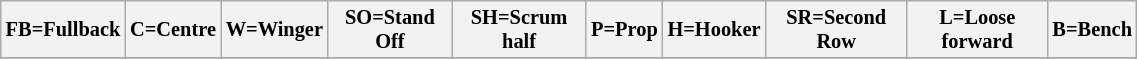<table class="wikitable" style="font-size:85%;" width="60%">
<tr>
<th>FB=Fullback</th>
<th>C=Centre</th>
<th>W=Winger</th>
<th>SO=Stand Off</th>
<th>SH=Scrum half</th>
<th>P=Prop</th>
<th>H=Hooker</th>
<th>SR=Second Row</th>
<th>L=Loose forward</th>
<th>B=Bench</th>
</tr>
<tr>
</tr>
</table>
